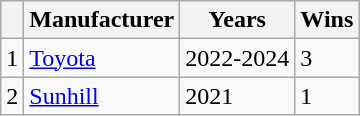<table class="wikitable">
<tr>
<th></th>
<th>Manufacturer</th>
<th>Years</th>
<th>Wins</th>
</tr>
<tr>
<td>1</td>
<td> <a href='#'>Toyota</a></td>
<td>2022-2024</td>
<td>3</td>
</tr>
<tr>
<td>2</td>
<td> <a href='#'>Sunhill</a></td>
<td>2021</td>
<td>1</td>
</tr>
</table>
